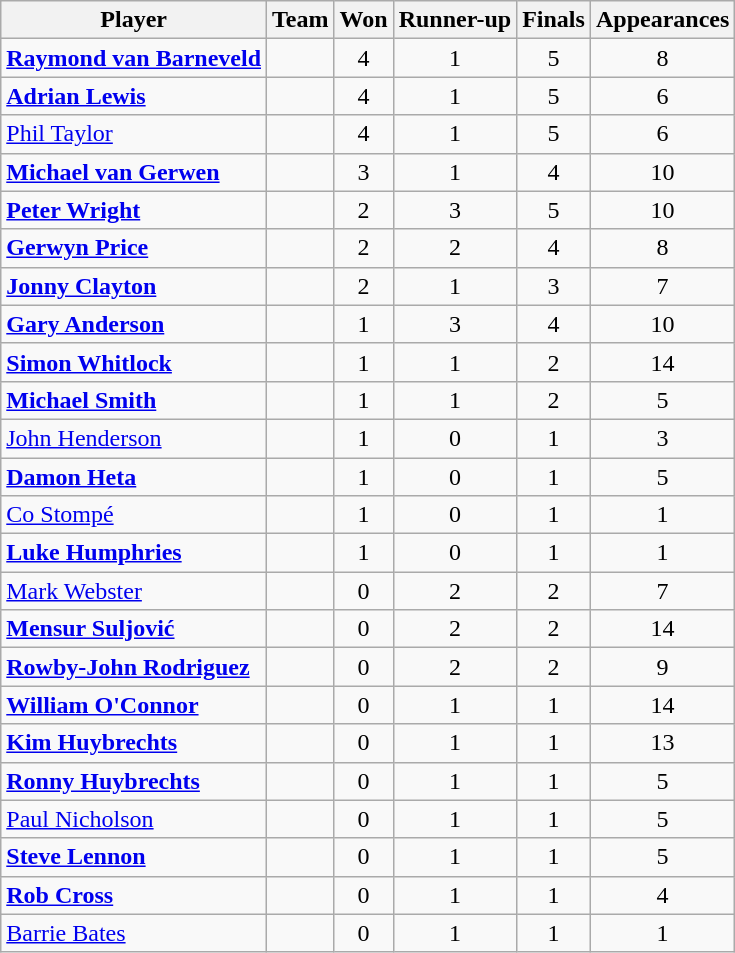<table class="wikitable sortable">
<tr>
<th>Player</th>
<th>Team</th>
<th>Won</th>
<th>Runner-up</th>
<th>Finals</th>
<th>Appearances</th>
</tr>
<tr>
<td><strong><a href='#'>Raymond van Barneveld</a></strong></td>
<td></td>
<td align=center>4</td>
<td align=center>1</td>
<td align=center>5</td>
<td align=center>8</td>
</tr>
<tr>
<td><strong><a href='#'>Adrian Lewis</a></strong></td>
<td></td>
<td align=center>4</td>
<td align=center>1</td>
<td align=center>5</td>
<td align=center>6</td>
</tr>
<tr>
<td><a href='#'>Phil Taylor</a></td>
<td></td>
<td align=center>4</td>
<td align=center>1</td>
<td align=center>5</td>
<td align=center>6</td>
</tr>
<tr>
<td><strong><a href='#'>Michael van Gerwen</a></strong></td>
<td></td>
<td align=center>3</td>
<td align=center>1</td>
<td align=center>4</td>
<td align=center>10</td>
</tr>
<tr>
<td><strong><a href='#'>Peter Wright</a></strong></td>
<td></td>
<td align=center>2</td>
<td align=center>3</td>
<td align=center>5</td>
<td align=center>10</td>
</tr>
<tr>
<td><strong><a href='#'>Gerwyn Price</a></strong></td>
<td></td>
<td align=center>2</td>
<td align=center>2</td>
<td align=center>4</td>
<td align=center>8</td>
</tr>
<tr>
<td><strong><a href='#'>Jonny Clayton</a></strong></td>
<td></td>
<td align=center>2</td>
<td align=center>1</td>
<td align=center>3</td>
<td align=center>7</td>
</tr>
<tr>
<td><strong><a href='#'>Gary Anderson</a></strong></td>
<td></td>
<td align=center>1</td>
<td align=center>3</td>
<td align=center>4</td>
<td align=center>10</td>
</tr>
<tr>
<td><strong><a href='#'>Simon Whitlock</a></strong></td>
<td></td>
<td align=center>1</td>
<td align=center>1</td>
<td align=center>2</td>
<td align=center>14</td>
</tr>
<tr>
<td><strong><a href='#'>Michael Smith</a></strong></td>
<td></td>
<td align=center>1</td>
<td align=center>1</td>
<td align=center>2</td>
<td align=center>5</td>
</tr>
<tr>
<td><a href='#'>John Henderson</a></td>
<td></td>
<td align=center>1</td>
<td align=center>0</td>
<td align=center>1</td>
<td align=center>3</td>
</tr>
<tr>
<td><strong><a href='#'>Damon Heta</a></strong></td>
<td></td>
<td align=center>1</td>
<td align=center>0</td>
<td align=center>1</td>
<td align=center>5</td>
</tr>
<tr>
<td><a href='#'>Co Stompé</a></td>
<td></td>
<td align=center>1</td>
<td align=center>0</td>
<td align=center>1</td>
<td align=center>1</td>
</tr>
<tr>
<td><strong><a href='#'>Luke Humphries</a></strong></td>
<td></td>
<td align=center>1</td>
<td align=center>0</td>
<td align=center>1</td>
<td align=center>1</td>
</tr>
<tr>
<td><a href='#'>Mark Webster</a></td>
<td></td>
<td align=center>0</td>
<td align=center>2</td>
<td align=center>2</td>
<td align=center>7</td>
</tr>
<tr>
<td><strong><a href='#'>Mensur Suljović</a></strong></td>
<td></td>
<td align=center>0</td>
<td align=center>2</td>
<td align=center>2</td>
<td align=center>14</td>
</tr>
<tr>
<td><strong><a href='#'>Rowby-John Rodriguez</a></strong></td>
<td></td>
<td align=center>0</td>
<td align=center>2</td>
<td align=center>2</td>
<td align=center>9</td>
</tr>
<tr>
<td><strong><a href='#'>William O'Connor</a></strong></td>
<td></td>
<td align=center>0</td>
<td align=center>1</td>
<td align=center>1</td>
<td align=center>14</td>
</tr>
<tr>
<td><strong><a href='#'>Kim Huybrechts</a></strong></td>
<td></td>
<td align=center>0</td>
<td align=center>1</td>
<td align=center>1</td>
<td align=center>13</td>
</tr>
<tr>
<td><strong><a href='#'>Ronny Huybrechts</a></strong></td>
<td></td>
<td align=center>0</td>
<td align=center>1</td>
<td align=center>1</td>
<td align=center>5</td>
</tr>
<tr>
<td><a href='#'>Paul Nicholson</a></td>
<td></td>
<td align=center>0</td>
<td align=center>1</td>
<td align=center>1</td>
<td align=center>5</td>
</tr>
<tr>
<td><strong><a href='#'>Steve Lennon</a></strong></td>
<td></td>
<td align=center>0</td>
<td align=center>1</td>
<td align=center>1</td>
<td align=center>5</td>
</tr>
<tr>
<td><strong><a href='#'>Rob Cross</a></strong></td>
<td></td>
<td align=center>0</td>
<td align=center>1</td>
<td align=center>1</td>
<td align=center>4</td>
</tr>
<tr>
<td><a href='#'>Barrie Bates</a></td>
<td></td>
<td align=center>0</td>
<td align=center>1</td>
<td align=center>1</td>
<td align=center>1</td>
</tr>
</table>
